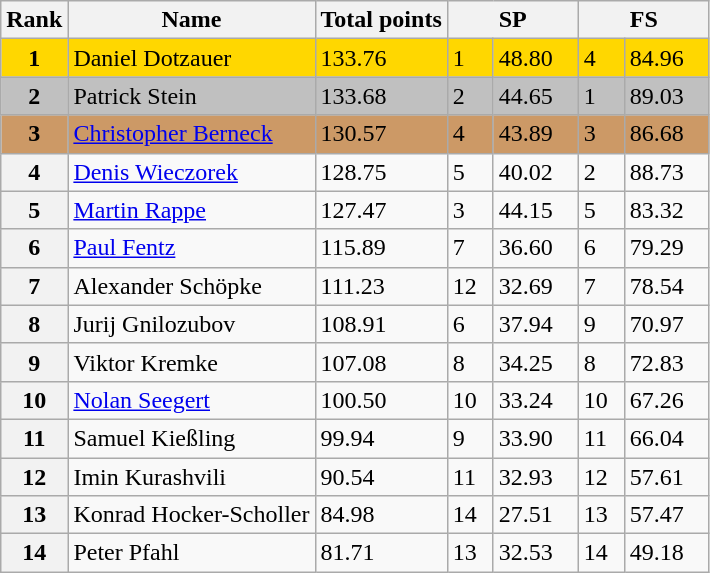<table class="wikitable">
<tr>
<th>Rank</th>
<th>Name</th>
<th>Total points</th>
<th colspan="2" width="80px">SP</th>
<th colspan="2" width="80px">FS</th>
</tr>
<tr bgcolor="gold">
<td align="center"><strong>1</strong></td>
<td>Daniel Dotzauer</td>
<td>133.76</td>
<td>1</td>
<td>48.80</td>
<td>4</td>
<td>84.96</td>
</tr>
<tr bgcolor="silver">
<td align="center"><strong>2</strong></td>
<td>Patrick Stein</td>
<td>133.68</td>
<td>2</td>
<td>44.65</td>
<td>1</td>
<td>89.03</td>
</tr>
<tr bgcolor="cc9966">
<td align="center"><strong>3</strong></td>
<td><a href='#'>Christopher Berneck</a></td>
<td>130.57</td>
<td>4</td>
<td>43.89</td>
<td>3</td>
<td>86.68</td>
</tr>
<tr>
<th>4</th>
<td><a href='#'>Denis Wieczorek</a></td>
<td>128.75</td>
<td>5</td>
<td>40.02</td>
<td>2</td>
<td>88.73</td>
</tr>
<tr>
<th>5</th>
<td><a href='#'>Martin Rappe</a></td>
<td>127.47</td>
<td>3</td>
<td>44.15</td>
<td>5</td>
<td>83.32</td>
</tr>
<tr>
<th>6</th>
<td><a href='#'>Paul Fentz</a></td>
<td>115.89</td>
<td>7</td>
<td>36.60</td>
<td>6</td>
<td>79.29</td>
</tr>
<tr>
<th>7</th>
<td>Alexander Schöpke</td>
<td>111.23</td>
<td>12</td>
<td>32.69</td>
<td>7</td>
<td>78.54</td>
</tr>
<tr>
<th>8</th>
<td>Jurij Gnilozubov</td>
<td>108.91</td>
<td>6</td>
<td>37.94</td>
<td>9</td>
<td>70.97</td>
</tr>
<tr>
<th>9</th>
<td>Viktor Kremke</td>
<td>107.08</td>
<td>8</td>
<td>34.25</td>
<td>8</td>
<td>72.83</td>
</tr>
<tr>
<th>10</th>
<td><a href='#'>Nolan Seegert</a></td>
<td>100.50</td>
<td>10</td>
<td>33.24</td>
<td>10</td>
<td>67.26</td>
</tr>
<tr>
<th>11</th>
<td>Samuel Kießling</td>
<td>99.94</td>
<td>9</td>
<td>33.90</td>
<td>11</td>
<td>66.04</td>
</tr>
<tr>
<th>12</th>
<td>Imin Kurashvili</td>
<td>90.54</td>
<td>11</td>
<td>32.93</td>
<td>12</td>
<td>57.61</td>
</tr>
<tr>
<th>13</th>
<td>Konrad Hocker-Scholler</td>
<td>84.98</td>
<td>14</td>
<td>27.51</td>
<td>13</td>
<td>57.47</td>
</tr>
<tr>
<th>14</th>
<td>Peter Pfahl</td>
<td>81.71</td>
<td>13</td>
<td>32.53</td>
<td>14</td>
<td>49.18</td>
</tr>
</table>
